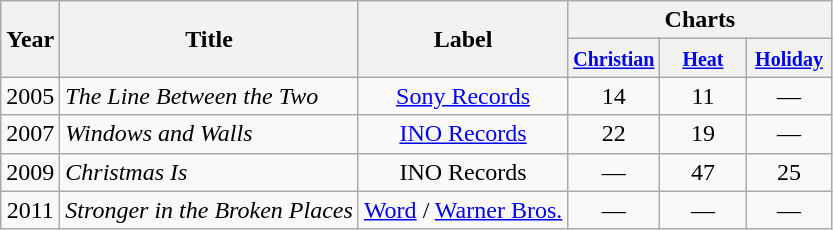<table class="wikitable" style="text-align:center;">
<tr>
<th rowspan=2>Year</th>
<th rowspan=2>Title</th>
<th rowspan=2>Label</th>
<th colspan=3>Charts</th>
</tr>
<tr>
<th width="50"><small><a href='#'>Christian</a></small></th>
<th width="50"><small><a href='#'>Heat</a></small></th>
<th width="50"><small><a href='#'>Holiday</a></small></th>
</tr>
<tr>
<td>2005</td>
<td align="left"><em>The Line Between the Two</em></td>
<td><a href='#'>Sony Records</a></td>
<td>14</td>
<td>11</td>
<td>—</td>
</tr>
<tr>
<td>2007</td>
<td align="left"><em>Windows and Walls</em></td>
<td><a href='#'>INO Records</a></td>
<td>22</td>
<td>19</td>
<td>—</td>
</tr>
<tr>
<td>2009</td>
<td align="left"><em>Christmas Is</em></td>
<td>INO Records</td>
<td>—</td>
<td>47</td>
<td>25</td>
</tr>
<tr>
<td>2011</td>
<td align="left"><em>Stronger in the Broken Places</em></td>
<td><a href='#'>Word</a> / <a href='#'>Warner Bros.</a></td>
<td>—</td>
<td>—</td>
<td>—</td>
</tr>
</table>
